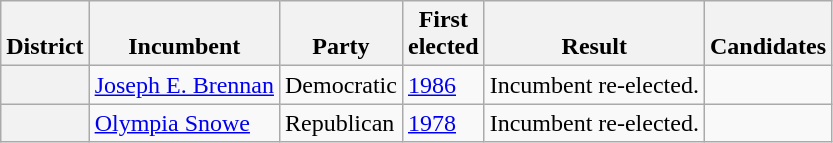<table class=wikitable>
<tr valign=bottom>
<th>District</th>
<th>Incumbent</th>
<th>Party</th>
<th>First<br>elected</th>
<th>Result</th>
<th>Candidates</th>
</tr>
<tr>
<th></th>
<td><a href='#'>Joseph E. Brennan</a></td>
<td>Democratic</td>
<td><a href='#'>1986</a></td>
<td>Incumbent re-elected.</td>
<td nowrap></td>
</tr>
<tr>
<th></th>
<td><a href='#'>Olympia Snowe</a></td>
<td>Republican</td>
<td><a href='#'>1978</a></td>
<td>Incumbent re-elected.</td>
<td nowrap></td>
</tr>
</table>
